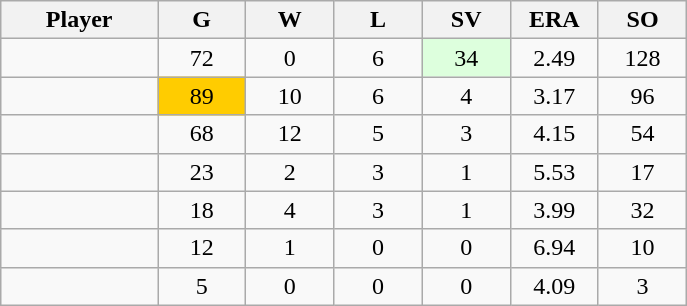<table class="wikitable sortable">
<tr>
<th bgcolor="#DDDDFF" width="16%">Player</th>
<th bgcolor="#DDDDFF" width="9%">G</th>
<th bgcolor="#DDDDFF" width="9%">W</th>
<th bgcolor="#DDDDFF" width="9%">L</th>
<th bgcolor="#DDDDFF" width="9%">SV</th>
<th bgcolor="#DDDDFF" width="9%">ERA</th>
<th bgcolor="#DDDDFF" width="9%">SO</th>
</tr>
<tr align="center">
<td></td>
<td>72</td>
<td>0</td>
<td>6</td>
<td bgcolor="DDFFDD">34</td>
<td>2.49</td>
<td>128</td>
</tr>
<tr align="center">
<td></td>
<td bgcolor="FFCC00">89</td>
<td>10</td>
<td>6</td>
<td>4</td>
<td>3.17</td>
<td>96</td>
</tr>
<tr align="center">
<td></td>
<td>68</td>
<td>12</td>
<td>5</td>
<td>3</td>
<td>4.15</td>
<td>54</td>
</tr>
<tr align="center">
<td></td>
<td>23</td>
<td>2</td>
<td>3</td>
<td>1</td>
<td>5.53</td>
<td>17</td>
</tr>
<tr align="center">
<td></td>
<td>18</td>
<td>4</td>
<td>3</td>
<td>1</td>
<td>3.99</td>
<td>32</td>
</tr>
<tr align="center">
<td></td>
<td>12</td>
<td>1</td>
<td>0</td>
<td>0</td>
<td>6.94</td>
<td>10</td>
</tr>
<tr align="center">
<td></td>
<td>5</td>
<td>0</td>
<td>0</td>
<td>0</td>
<td>4.09</td>
<td>3</td>
</tr>
</table>
